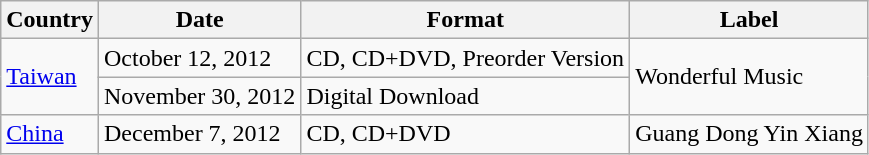<table class="wikitable">
<tr>
<th>Country</th>
<th>Date</th>
<th>Format</th>
<th>Label</th>
</tr>
<tr>
<td rowspan="2"><a href='#'>Taiwan</a></td>
<td>October 12, 2012</td>
<td>CD, CD+DVD, Preorder Version</td>
<td rowspan="2">Wonderful Music</td>
</tr>
<tr>
<td>November 30, 2012</td>
<td>Digital Download</td>
</tr>
<tr>
<td><a href='#'>China</a></td>
<td>December 7, 2012</td>
<td>CD, CD+DVD</td>
<td>Guang Dong Yin Xiang</td>
</tr>
</table>
